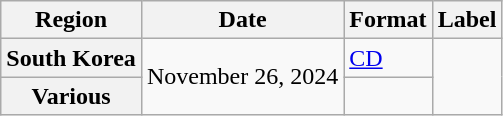<table class="wikitable plainrowheaders">
<tr>
<th scope="col">Region</th>
<th scope="col">Date</th>
<th scope="col">Format</th>
<th scope="col">Label</th>
</tr>
<tr>
<th scope="row">South Korea</th>
<td rowspan="2">November 26, 2024</td>
<td><a href='#'>CD</a></td>
<td rowspan="2"></td>
</tr>
<tr>
<th scope="row">Various </th>
<td></td>
</tr>
</table>
